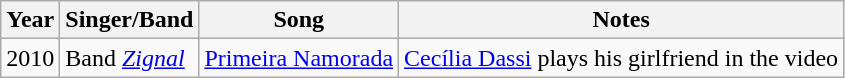<table class="wikitable sortable">
<tr>
<th>Year</th>
<th>Singer/Band</th>
<th>Song</th>
<th class="unsortable">Notes</th>
</tr>
<tr>
<td>2010</td>
<td>Band <em><a href='#'>Zignal</a></td>
<td></em><a href='#'>Primeira Namorada</a><em></td>
<td><a href='#'>Cecília Dassi</a> plays his girlfriend in the video</td>
</tr>
</table>
